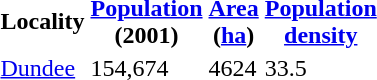<table>
<tr>
<th>Locality</th>
<th><a href='#'>Population</a><br>(2001)</th>
<th><a href='#'>Area</a><br>(<a href='#'>ha</a>)</th>
<th><a href='#'>Population<br>density</a></th>
</tr>
<tr>
<td><a href='#'>Dundee</a></td>
<td>154,674</td>
<td>4624</td>
<td>33.5</td>
</tr>
<tr>
</tr>
</table>
